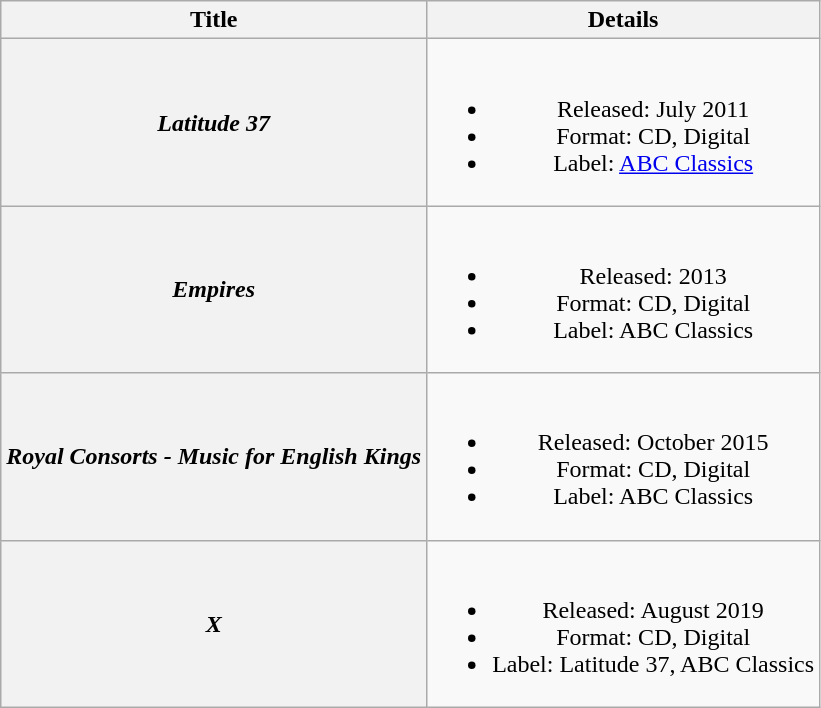<table class="wikitable plainrowheaders" style="text-align:center;" border="1">
<tr>
<th>Title</th>
<th>Details</th>
</tr>
<tr>
<th scope="row"><em>Latitude 37</em></th>
<td><br><ul><li>Released: July 2011</li><li>Format: CD, Digital</li><li>Label: <a href='#'>ABC Classics</a></li></ul></td>
</tr>
<tr>
<th scope="row"><em>Empires</em></th>
<td><br><ul><li>Released: 2013</li><li>Format: CD, Digital</li><li>Label: ABC Classics</li></ul></td>
</tr>
<tr>
<th scope="row"><em>Royal Consorts - Music for English Kings</em></th>
<td><br><ul><li>Released: October 2015</li><li>Format: CD, Digital</li><li>Label: ABC Classics</li></ul></td>
</tr>
<tr>
<th scope="row"><em>X</em></th>
<td><br><ul><li>Released: August 2019</li><li>Format: CD, Digital</li><li>Label: Latitude 37, ABC Classics</li></ul></td>
</tr>
</table>
